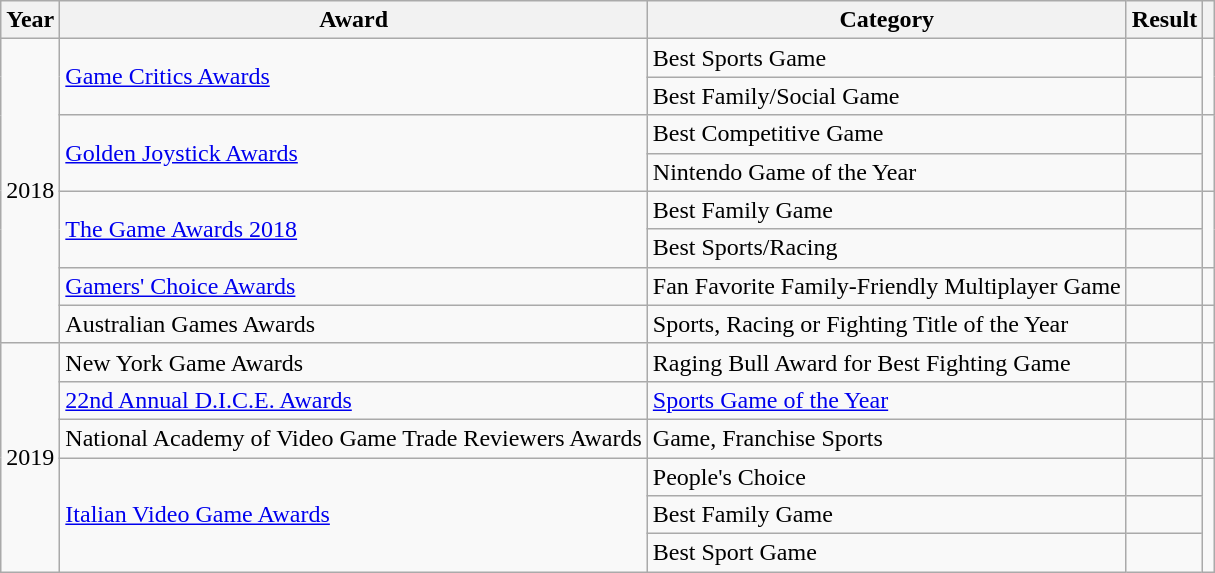<table class="wikitable sortable">
<tr>
<th>Year</th>
<th>Award</th>
<th>Category</th>
<th>Result</th>
<th></th>
</tr>
<tr>
<td style="text-align:center;" rowspan="8">2018</td>
<td rowspan="2"><a href='#'>Game Critics Awards</a></td>
<td>Best Sports Game</td>
<td></td>
<td rowspan="2" style="text-align:center;"></td>
</tr>
<tr>
<td>Best Family/Social Game</td>
<td></td>
</tr>
<tr>
<td rowspan="2"><a href='#'>Golden Joystick Awards</a></td>
<td>Best Competitive Game</td>
<td></td>
<td rowspan="2" style="text-align:center;"></td>
</tr>
<tr>
<td>Nintendo Game of the Year</td>
<td></td>
</tr>
<tr>
<td rowspan="2"><a href='#'>The Game Awards 2018</a></td>
<td>Best Family Game</td>
<td></td>
<td rowspan="2" style="text-align:center;"></td>
</tr>
<tr>
<td>Best Sports/Racing</td>
<td></td>
</tr>
<tr>
<td><a href='#'>Gamers' Choice Awards</a></td>
<td>Fan Favorite Family-Friendly Multiplayer Game</td>
<td></td>
<td style="text-align:center;"></td>
</tr>
<tr>
<td>Australian Games Awards</td>
<td>Sports, Racing or Fighting Title of the Year</td>
<td></td>
<td style="text-align:center;"></td>
</tr>
<tr>
<td style="text-align:center;" rowspan="6">2019</td>
<td>New York Game Awards</td>
<td>Raging Bull Award for Best Fighting Game</td>
<td></td>
<td style="text-align:center;"></td>
</tr>
<tr>
<td><a href='#'>22nd Annual D.I.C.E. Awards</a></td>
<td><a href='#'>Sports Game of the Year</a></td>
<td></td>
<td style="text-align:center;"></td>
</tr>
<tr>
<td>National Academy of Video Game Trade Reviewers Awards</td>
<td>Game, Franchise Sports</td>
<td></td>
<td style="text-align:center;"></td>
</tr>
<tr>
<td rowspan="3"><a href='#'>Italian Video Game Awards</a></td>
<td>People's Choice</td>
<td></td>
<td rowspan="3" style="text-align:center;"></td>
</tr>
<tr>
<td>Best Family Game</td>
<td></td>
</tr>
<tr>
<td>Best Sport Game</td>
<td></td>
</tr>
</table>
